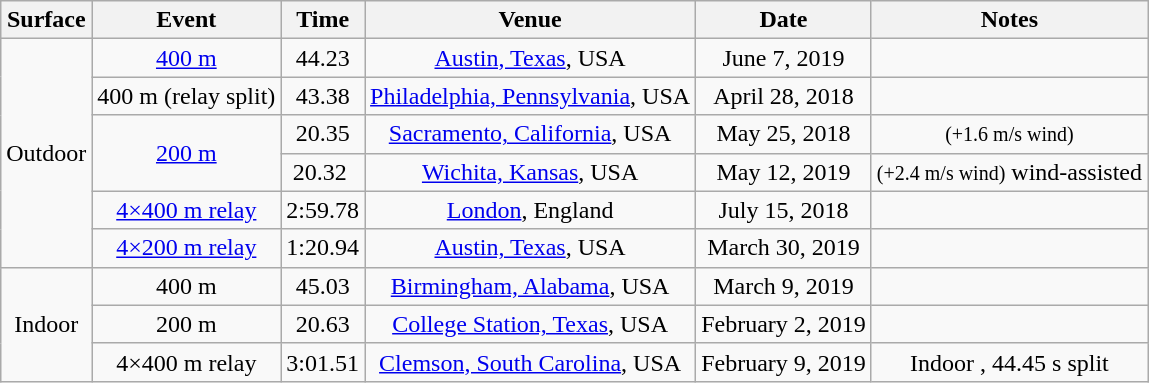<table class=wikitable style=text-align:center>
<tr>
<th>Surface</th>
<th>Event</th>
<th>Time</th>
<th>Venue</th>
<th>Date</th>
<th>Notes</th>
</tr>
<tr>
<td rowspan=6>Outdoor</td>
<td><a href='#'>400&nbsp;m</a></td>
<td>44.23</td>
<td><a href='#'>Austin, Texas</a>, USA</td>
<td>June 7, 2019</td>
<td></td>
</tr>
<tr>
<td>400 m (relay split)</td>
<td>43.38</td>
<td><a href='#'>Philadelphia, Pennsylvania</a>, USA</td>
<td>April 28, 2018</td>
<td></td>
</tr>
<tr>
<td rowspan=2><a href='#'>200&nbsp;m</a></td>
<td>20.35</td>
<td><a href='#'>Sacramento, California</a>, USA</td>
<td>May 25, 2018</td>
<td><small>(+1.6 m/s wind)</small></td>
</tr>
<tr>
<td>20.32 </td>
<td><a href='#'>Wichita, Kansas</a>, USA</td>
<td>May 12, 2019</td>
<td><small>(+2.4 m/s wind)</small> wind-assisted</td>
</tr>
<tr>
<td><a href='#'>4×400&nbsp;m relay</a></td>
<td>2:59.78</td>
<td><a href='#'>London</a>, England</td>
<td>July 15, 2018</td>
<td></td>
</tr>
<tr>
<td><a href='#'>4×200&nbsp;m relay</a></td>
<td>1:20.94</td>
<td><a href='#'>Austin, Texas</a>, USA</td>
<td>March 30, 2019</td>
<td></td>
</tr>
<tr>
<td rowspan=3>Indoor</td>
<td>400 m</td>
<td>45.03</td>
<td><a href='#'>Birmingham, Alabama</a>, USA</td>
<td>March 9, 2019</td>
<td></td>
</tr>
<tr>
<td>200 m</td>
<td>20.63</td>
<td><a href='#'>College Station, Texas</a>, USA</td>
<td>February 2, 2019</td>
<td></td>
</tr>
<tr>
<td>4×400 m relay</td>
<td>3:01.51</td>
<td><a href='#'>Clemson, South Carolina</a>, USA</td>
<td>February 9, 2019</td>
<td>Indoor , 44.45 s split</td>
</tr>
</table>
